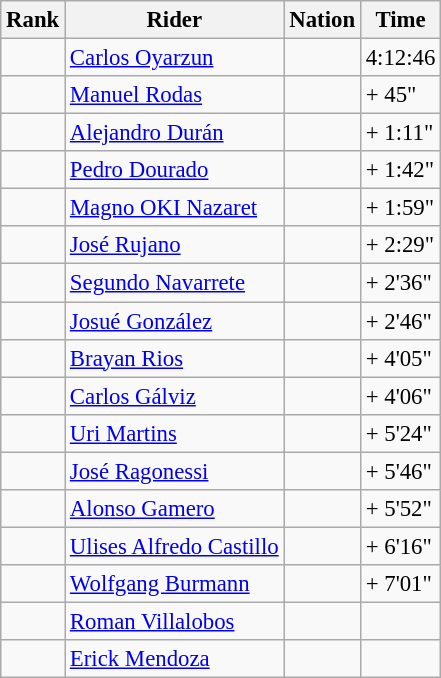<table class="wikitable sortable" style="font-size:95%" style="width:35em;" style="text-align:center">
<tr>
<th>Rank</th>
<th>Rider</th>
<th>Nation</th>
<th>Time</th>
</tr>
<tr>
<td></td>
<td align=left><a href='#'>Carlos Oyarzun</a></td>
<td align=left></td>
<td>4:12:46</td>
</tr>
<tr>
<td></td>
<td align=left><a href='#'>Manuel Rodas</a></td>
<td align=left></td>
<td>+ 45"</td>
</tr>
<tr>
<td></td>
<td align=left><a href='#'>Alejandro Durán</a></td>
<td align=left></td>
<td>+ 1:11"</td>
</tr>
<tr>
<td></td>
<td align=left><a href='#'>Pedro Dourado</a></td>
<td align=left></td>
<td>+ 1:42"</td>
</tr>
<tr>
<td></td>
<td align=left><a href='#'>Magno OKI Nazaret</a></td>
<td align=left></td>
<td>+ 1:59"</td>
</tr>
<tr>
<td></td>
<td align=left><a href='#'>José Rujano</a></td>
<td align=left></td>
<td>+ 2:29"</td>
</tr>
<tr>
<td></td>
<td align=left><a href='#'>Segundo Navarrete</a></td>
<td align=left></td>
<td>+ 2'36"</td>
</tr>
<tr>
<td></td>
<td align=left><a href='#'>Josué González</a></td>
<td align=left></td>
<td>+ 2'46"</td>
</tr>
<tr>
<td></td>
<td align=left><a href='#'>Brayan Rios</a></td>
<td align=left></td>
<td>+ 4'05"</td>
</tr>
<tr>
<td></td>
<td align=left><a href='#'>Carlos Gálviz</a></td>
<td align=left></td>
<td>+ 4'06"</td>
</tr>
<tr>
<td></td>
<td align=left><a href='#'>Uri Martins</a></td>
<td align=left></td>
<td>+ 5'24"</td>
</tr>
<tr>
<td></td>
<td align=left><a href='#'>José Ragonessi</a></td>
<td align=left></td>
<td>+ 5'46"</td>
</tr>
<tr>
<td></td>
<td align=left><a href='#'>Alonso Gamero</a></td>
<td align=left></td>
<td>+ 5'52"</td>
</tr>
<tr>
<td></td>
<td align=left><a href='#'>Ulises Alfredo Castillo</a></td>
<td align=left></td>
<td>+ 6'16"</td>
</tr>
<tr>
<td></td>
<td align=left><a href='#'>Wolfgang Burmann</a></td>
<td align=left></td>
<td>+ 7'01"</td>
</tr>
<tr>
<td></td>
<td align=left><a href='#'>Roman Villalobos</a></td>
<td align=left></td>
<td></td>
</tr>
<tr>
<td></td>
<td align=left><a href='#'>Erick Mendoza</a></td>
<td align=left></td>
<td></td>
</tr>
</table>
